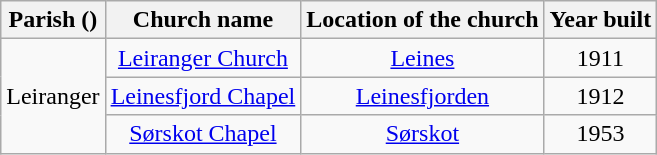<table class="wikitable" style="text-align:center">
<tr>
<th>Parish ()</th>
<th>Church name</th>
<th>Location of the church</th>
<th>Year built</th>
</tr>
<tr>
<td rowspan="3">Leiranger</td>
<td><a href='#'>Leiranger Church</a></td>
<td><a href='#'>Leines</a></td>
<td>1911</td>
</tr>
<tr>
<td><a href='#'>Leinesfjord Chapel</a></td>
<td><a href='#'>Leinesfjorden</a></td>
<td>1912</td>
</tr>
<tr>
<td><a href='#'>Sørskot Chapel</a></td>
<td><a href='#'>Sørskot</a></td>
<td>1953</td>
</tr>
</table>
